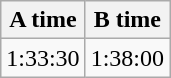<table class="wikitable" border="1" align="upright">
<tr>
<th>A time</th>
<th>B time</th>
</tr>
<tr>
<td>1:33:30</td>
<td>1:38:00</td>
</tr>
</table>
